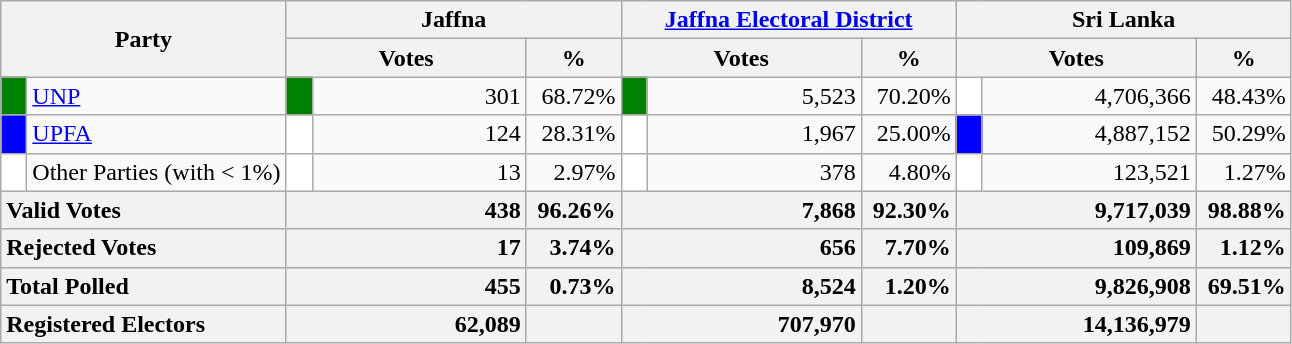<table class="wikitable">
<tr>
<th colspan="2" width="144px"rowspan="2">Party</th>
<th colspan="3" width="216px">Jaffna</th>
<th colspan="3" width="216px"><a href='#'>Jaffna Electoral District</a></th>
<th colspan="3" width="216px">Sri Lanka</th>
</tr>
<tr>
<th colspan="2" width="144px">Votes</th>
<th>%</th>
<th colspan="2" width="144px">Votes</th>
<th>%</th>
<th colspan="2" width="144px">Votes</th>
<th>%</th>
</tr>
<tr>
<td style="background-color:green;" width="10px"></td>
<td style="text-align:left;"><a href='#'>UNP</a></td>
<td style="background-color:green;" width="10px"></td>
<td style="text-align:right;">301</td>
<td style="text-align:right;">68.72%</td>
<td style="background-color:green;" width="10px"></td>
<td style="text-align:right;">5,523</td>
<td style="text-align:right;">70.20%</td>
<td style="background-color:white;" width="10px"></td>
<td style="text-align:right;">4,706,366</td>
<td style="text-align:right;">48.43%</td>
</tr>
<tr>
<td style="background-color:blue;" width="10px"></td>
<td style="text-align:left;"><a href='#'>UPFA</a></td>
<td style="background-color:white;" width="10px"></td>
<td style="text-align:right;">124</td>
<td style="text-align:right;">28.31%</td>
<td style="background-color:white;" width="10px"></td>
<td style="text-align:right;">1,967</td>
<td style="text-align:right;">25.00%</td>
<td style="background-color:blue;" width="10px"></td>
<td style="text-align:right;">4,887,152</td>
<td style="text-align:right;">50.29%</td>
</tr>
<tr>
<td style="background-color:white;" width="10px"></td>
<td style="text-align:left;">Other Parties (with < 1%)</td>
<td style="background-color:white;" width="10px"></td>
<td style="text-align:right;">13</td>
<td style="text-align:right;">2.97%</td>
<td style="background-color:white;" width="10px"></td>
<td style="text-align:right;">378</td>
<td style="text-align:right;">4.80%</td>
<td style="background-color:white;" width="10px"></td>
<td style="text-align:right;">123,521</td>
<td style="text-align:right;">1.27%</td>
</tr>
<tr>
<th colspan="2" width="144px"style="text-align:left;">Valid Votes</th>
<th style="text-align:right;"colspan="2" width="144px">438</th>
<th style="text-align:right;">96.26%</th>
<th style="text-align:right;"colspan="2" width="144px">7,868</th>
<th style="text-align:right;">92.30%</th>
<th style="text-align:right;"colspan="2" width="144px">9,717,039</th>
<th style="text-align:right;">98.88%</th>
</tr>
<tr>
<th colspan="2" width="144px"style="text-align:left;">Rejected Votes</th>
<th style="text-align:right;"colspan="2" width="144px">17</th>
<th style="text-align:right;">3.74%</th>
<th style="text-align:right;"colspan="2" width="144px">656</th>
<th style="text-align:right;">7.70%</th>
<th style="text-align:right;"colspan="2" width="144px">109,869</th>
<th style="text-align:right;">1.12%</th>
</tr>
<tr>
<th colspan="2" width="144px"style="text-align:left;">Total Polled</th>
<th style="text-align:right;"colspan="2" width="144px">455</th>
<th style="text-align:right;">0.73%</th>
<th style="text-align:right;"colspan="2" width="144px">8,524</th>
<th style="text-align:right;">1.20%</th>
<th style="text-align:right;"colspan="2" width="144px">9,826,908</th>
<th style="text-align:right;">69.51%</th>
</tr>
<tr>
<th colspan="2" width="144px"style="text-align:left;">Registered Electors</th>
<th style="text-align:right;"colspan="2" width="144px">62,089</th>
<th></th>
<th style="text-align:right;"colspan="2" width="144px">707,970</th>
<th></th>
<th style="text-align:right;"colspan="2" width="144px">14,136,979</th>
<th></th>
</tr>
</table>
